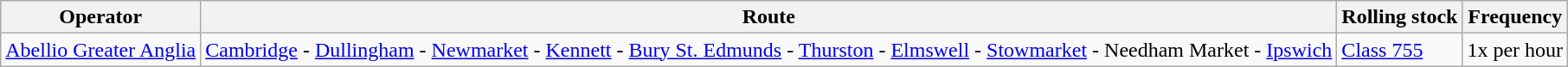<table class="wikitable vatop">
<tr>
<th>Operator</th>
<th>Route</th>
<th>Rolling stock</th>
<th>Frequency</th>
</tr>
<tr>
<td><a href='#'>Abellio Greater Anglia</a></td>
<td><a href='#'>Cambridge</a> - <a href='#'>Dullingham</a> - <a href='#'>Newmarket</a> - <a href='#'>Kennett</a> - <a href='#'>Bury St. Edmunds</a> - <a href='#'>Thurston</a> - <a href='#'>Elmswell</a> - <a href='#'>Stowmarket</a> - Needham Market - <a href='#'>Ipswich</a></td>
<td><a href='#'>Class 755</a></td>
<td>1x per hour</td>
</tr>
</table>
